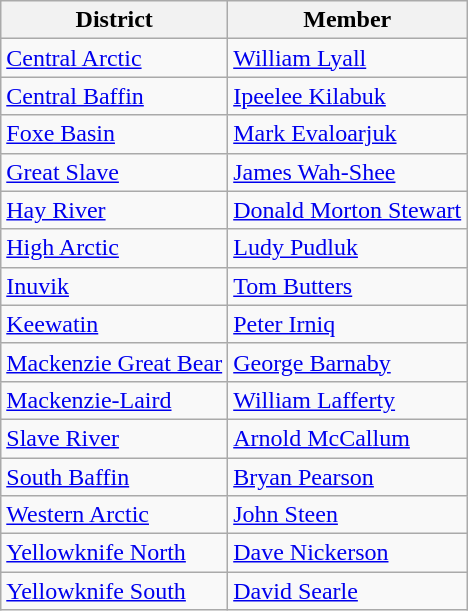<table class="wikitable">
<tr>
<th>District</th>
<th>Member</th>
</tr>
<tr>
<td><a href='#'>Central Arctic</a></td>
<td><a href='#'>William Lyall</a></td>
</tr>
<tr>
<td><a href='#'>Central Baffin</a></td>
<td><a href='#'>Ipeelee Kilabuk</a></td>
</tr>
<tr>
<td><a href='#'>Foxe Basin</a></td>
<td><a href='#'>Mark Evaloarjuk</a></td>
</tr>
<tr>
<td><a href='#'>Great Slave</a></td>
<td><a href='#'>James Wah-Shee</a></td>
</tr>
<tr>
<td><a href='#'>Hay River</a></td>
<td><a href='#'>Donald Morton Stewart</a></td>
</tr>
<tr>
<td><a href='#'>High Arctic</a></td>
<td><a href='#'>Ludy Pudluk</a></td>
</tr>
<tr>
<td><a href='#'>Inuvik</a></td>
<td><a href='#'>Tom Butters</a></td>
</tr>
<tr>
<td><a href='#'>Keewatin</a></td>
<td><a href='#'>Peter Irniq</a></td>
</tr>
<tr>
<td><a href='#'>Mackenzie Great Bear</a></td>
<td><a href='#'>George Barnaby</a></td>
</tr>
<tr>
<td><a href='#'>Mackenzie-Laird</a></td>
<td><a href='#'>William Lafferty</a></td>
</tr>
<tr>
<td><a href='#'>Slave River</a></td>
<td><a href='#'>Arnold McCallum</a></td>
</tr>
<tr>
<td><a href='#'>South Baffin</a></td>
<td><a href='#'>Bryan Pearson</a></td>
</tr>
<tr>
<td><a href='#'>Western Arctic</a></td>
<td><a href='#'>John Steen</a></td>
</tr>
<tr>
<td><a href='#'>Yellowknife North</a></td>
<td><a href='#'>Dave Nickerson</a></td>
</tr>
<tr>
<td><a href='#'>Yellowknife South</a></td>
<td><a href='#'>David Searle</a></td>
</tr>
</table>
